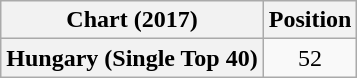<table class="wikitable plainrowheaders" style="text-align:center">
<tr>
<th scope="col">Chart (2017)</th>
<th scope="col">Position</th>
</tr>
<tr>
<th scope="row">Hungary (Single Top 40)</th>
<td>52</td>
</tr>
</table>
